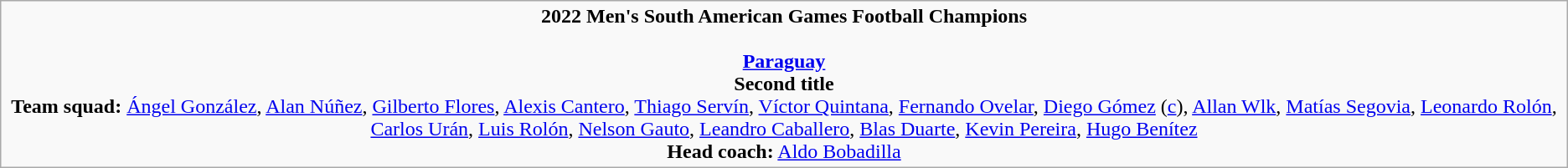<table class="wikitable" style="min-width:80%">
<tr align=center>
<td><strong>2022 Men's South American Games Football Champions</strong><br><br><strong><a href='#'>Paraguay</a></strong><br><strong>Second title</strong><br><strong>Team squad:</strong> <a href='#'>Ángel González</a>, <a href='#'>Alan Núñez</a>, <a href='#'>Gilberto Flores</a>, <a href='#'>Alexis Cantero</a>, <a href='#'>Thiago Servín</a>, <a href='#'>Víctor Quintana</a>, <a href='#'>Fernando Ovelar</a>, <a href='#'>Diego Gómez</a> (<a href='#'>c</a>), <a href='#'>Allan Wlk</a>, <a href='#'>Matías Segovia</a>, <a href='#'>Leonardo Rolón</a>, <a href='#'>Carlos Urán</a>, <a href='#'>Luis Rolón</a>, <a href='#'>Nelson Gauto</a>, <a href='#'>Leandro Caballero</a>, <a href='#'>Blas Duarte</a>, <a href='#'>Kevin Pereira</a>, <a href='#'>Hugo Benítez</a><br>
<strong>Head coach:</strong> <a href='#'>Aldo Bobadilla</a></td>
</tr>
</table>
